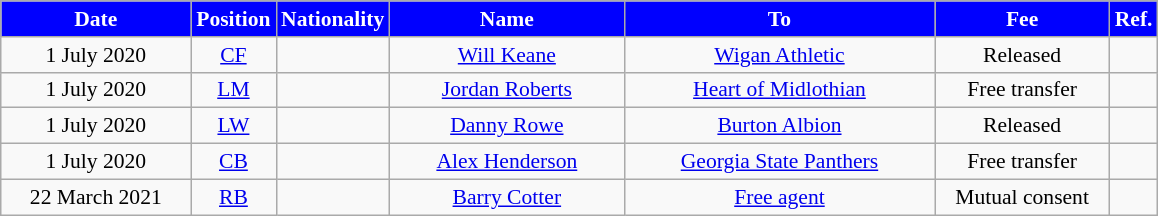<table class="wikitable"  style="text-align:center; font-size:90%; ">
<tr>
<th style="background:blue; color:white; width:120px;">Date</th>
<th style="background:blue; color:white; width:50px;">Position</th>
<th style="background:blue; color:white; width:50px;">Nationality</th>
<th style="background:blue; color:white; width:150px;">Name</th>
<th style="background:blue; color:white; width:200px;">To</th>
<th style="background:blue; color:white; width:110px;">Fee</th>
<th style="background:blue; color:white; width:25px;">Ref.</th>
</tr>
<tr>
<td>1 July 2020</td>
<td><a href='#'>CF</a></td>
<td></td>
<td><a href='#'>Will Keane</a></td>
<td> <a href='#'>Wigan Athletic</a></td>
<td>Released</td>
<td></td>
</tr>
<tr>
<td>1 July 2020</td>
<td><a href='#'>LM</a></td>
<td></td>
<td><a href='#'>Jordan Roberts</a></td>
<td> <a href='#'>Heart of Midlothian</a></td>
<td>Free transfer</td>
<td></td>
</tr>
<tr>
<td>1 July 2020</td>
<td><a href='#'>LW</a></td>
<td></td>
<td><a href='#'>Danny Rowe</a></td>
<td> <a href='#'>Burton Albion</a></td>
<td>Released</td>
<td></td>
</tr>
<tr>
<td>1 July 2020</td>
<td><a href='#'>CB</a></td>
<td></td>
<td><a href='#'>Alex Henderson</a></td>
<td> <a href='#'>Georgia State Panthers</a></td>
<td>Free transfer</td>
<td></td>
</tr>
<tr>
<td>22 March 2021</td>
<td><a href='#'>RB</a></td>
<td></td>
<td><a href='#'>Barry Cotter</a></td>
<td><a href='#'>Free agent</a></td>
<td>Mutual consent</td>
<td></td>
</tr>
</table>
